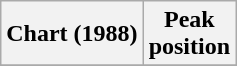<table class="wikitable">
<tr>
<th align="left">Chart (1988)</th>
<th align="center">Peak<br>position</th>
</tr>
<tr>
</tr>
</table>
